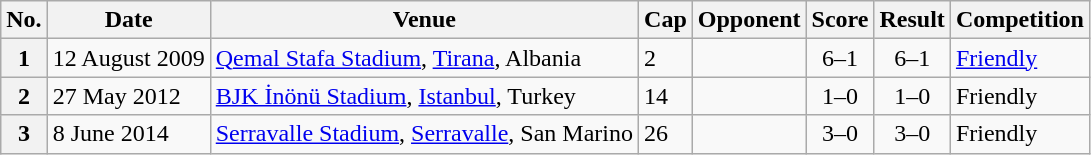<table class="wikitable sortable plainrowheaders">
<tr>
<th scope=col>No.</th>
<th scope=col data-sort-type=date>Date</th>
<th scope=col>Venue</th>
<th scope=col>Cap</th>
<th scope=col>Opponent</th>
<th scope=col>Score</th>
<th scope=col>Result</th>
<th scope=col>Competition</th>
</tr>
<tr>
<th scope=row>1</th>
<td>12 August 2009</td>
<td><a href='#'>Qemal Stafa Stadium</a>, <a href='#'>Tirana</a>, Albania</td>
<td>2</td>
<td></td>
<td align=center>6–1</td>
<td align=center>6–1</td>
<td><a href='#'>Friendly</a></td>
</tr>
<tr>
<th scope=row>2</th>
<td>27 May 2012</td>
<td><a href='#'>BJK İnönü Stadium</a>, <a href='#'>Istanbul</a>, Turkey</td>
<td>14</td>
<td></td>
<td align=center>1–0</td>
<td align=center>1–0</td>
<td>Friendly</td>
</tr>
<tr>
<th scope=row>3</th>
<td>8 June 2014</td>
<td><a href='#'>Serravalle Stadium</a>, <a href='#'>Serravalle</a>, San Marino</td>
<td>26</td>
<td></td>
<td align=center>3–0</td>
<td align=center>3–0</td>
<td>Friendly</td>
</tr>
</table>
